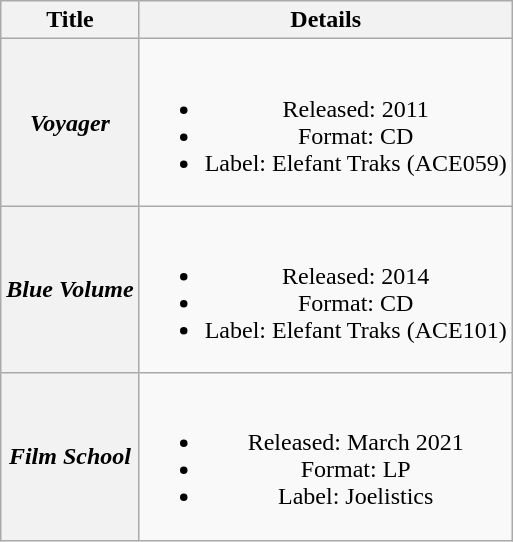<table class="wikitable plainrowheaders" style="text-align:center;" border="1">
<tr>
<th>Title</th>
<th>Details</th>
</tr>
<tr>
<th scope="row"><em>Voyager</em></th>
<td><br><ul><li>Released: 2011</li><li>Format: CD</li><li>Label: Elefant Traks (ACE059)</li></ul></td>
</tr>
<tr>
<th scope="row"><em>Blue Volume</em></th>
<td><br><ul><li>Released: 2014</li><li>Format: CD</li><li>Label: Elefant Traks (ACE101)</li></ul></td>
</tr>
<tr>
<th scope="row"><em>Film School</em></th>
<td><br><ul><li>Released: March 2021</li><li>Format: LP</li><li>Label: Joelistics</li></ul></td>
</tr>
</table>
